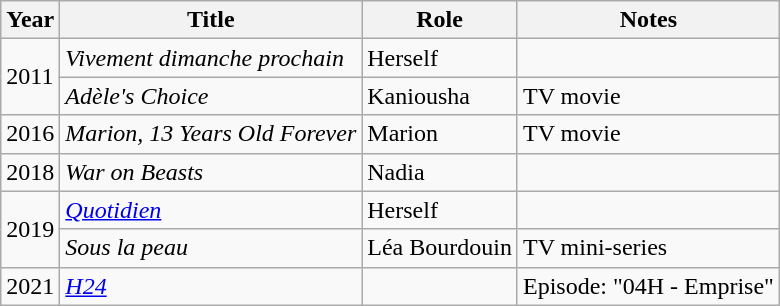<table class="wikitable">
<tr>
<th>Year</th>
<th>Title</th>
<th>Role</th>
<th>Notes</th>
</tr>
<tr>
<td rowspan="2">2011</td>
<td><em>Vivement dimanche prochain</em></td>
<td>Herself</td>
<td></td>
</tr>
<tr>
<td><em>Adèle's Choice</em></td>
<td>Kaniousha</td>
<td>TV movie</td>
</tr>
<tr>
<td>2016</td>
<td><em>Marion, 13 Years Old Forever</em></td>
<td>Marion</td>
<td>TV movie</td>
</tr>
<tr>
<td>2018</td>
<td><em>War on Beasts</em></td>
<td>Nadia</td>
<td></td>
</tr>
<tr>
<td rowspan="2">2019</td>
<td><em><a href='#'>Quotidien</a></em></td>
<td>Herself</td>
<td></td>
</tr>
<tr>
<td><em>Sous la peau</em></td>
<td>Léa Bourdouin</td>
<td>TV mini-series</td>
</tr>
<tr>
<td>2021</td>
<td><em><a href='#'>H24</a></em></td>
<td></td>
<td>Episode: "04H - Emprise"</td>
</tr>
</table>
